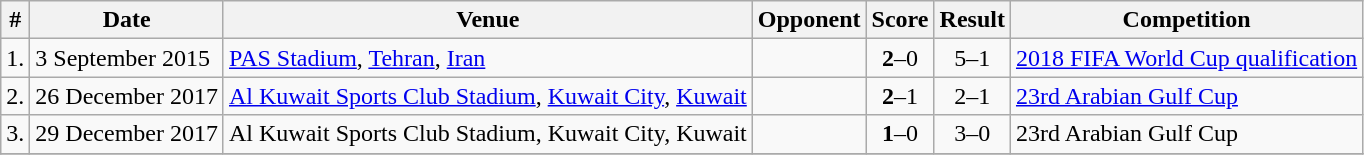<table class="wikitable">
<tr>
<th>#</th>
<th>Date</th>
<th>Venue</th>
<th>Opponent</th>
<th>Score</th>
<th>Result</th>
<th>Competition</th>
</tr>
<tr>
<td>1.</td>
<td>3 September 2015</td>
<td><a href='#'>PAS Stadium</a>, <a href='#'>Tehran</a>, <a href='#'>Iran</a></td>
<td></td>
<td align=center><strong>2</strong>–0</td>
<td align=center>5–1</td>
<td><a href='#'>2018 FIFA World Cup qualification</a></td>
</tr>
<tr>
<td>2.</td>
<td>26 December 2017</td>
<td><a href='#'>Al Kuwait Sports Club Stadium</a>, <a href='#'>Kuwait City</a>, <a href='#'>Kuwait</a></td>
<td></td>
<td align=center><strong>2</strong>–1</td>
<td align=center>2–1</td>
<td><a href='#'>23rd Arabian Gulf Cup</a></td>
</tr>
<tr>
<td>3.</td>
<td>29 December 2017</td>
<td>Al Kuwait Sports Club Stadium, Kuwait City, Kuwait</td>
<td></td>
<td align=center><strong>1</strong>–0</td>
<td align=center>3–0</td>
<td>23rd Arabian Gulf Cup</td>
</tr>
<tr>
</tr>
</table>
